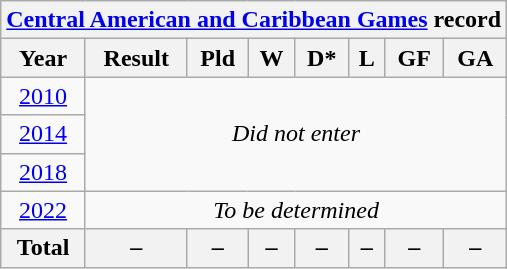<table class="wikitable" style="text-align: center;">
<tr>
<th colspan=8><a href='#'>Central American and Caribbean Games</a> record</th>
</tr>
<tr>
<th>Year</th>
<th>Result</th>
<th>Pld</th>
<th>W</th>
<th>D*</th>
<th>L</th>
<th>GF</th>
<th>GA</th>
</tr>
<tr>
<td> <a href='#'>2010</a></td>
<td colspan=8 rowspan=3><em>Did not enter</em></td>
</tr>
<tr>
<td> <a href='#'>2014</a></td>
</tr>
<tr>
<td> <a href='#'>2018</a></td>
</tr>
<tr>
<td> <a href='#'>2022</a></td>
<td colspan=8><em>To be determined</em></td>
</tr>
<tr>
<th>Total</th>
<th>–</th>
<th>–</th>
<th>–</th>
<th>–</th>
<th>–</th>
<th>–</th>
<th>–</th>
</tr>
</table>
